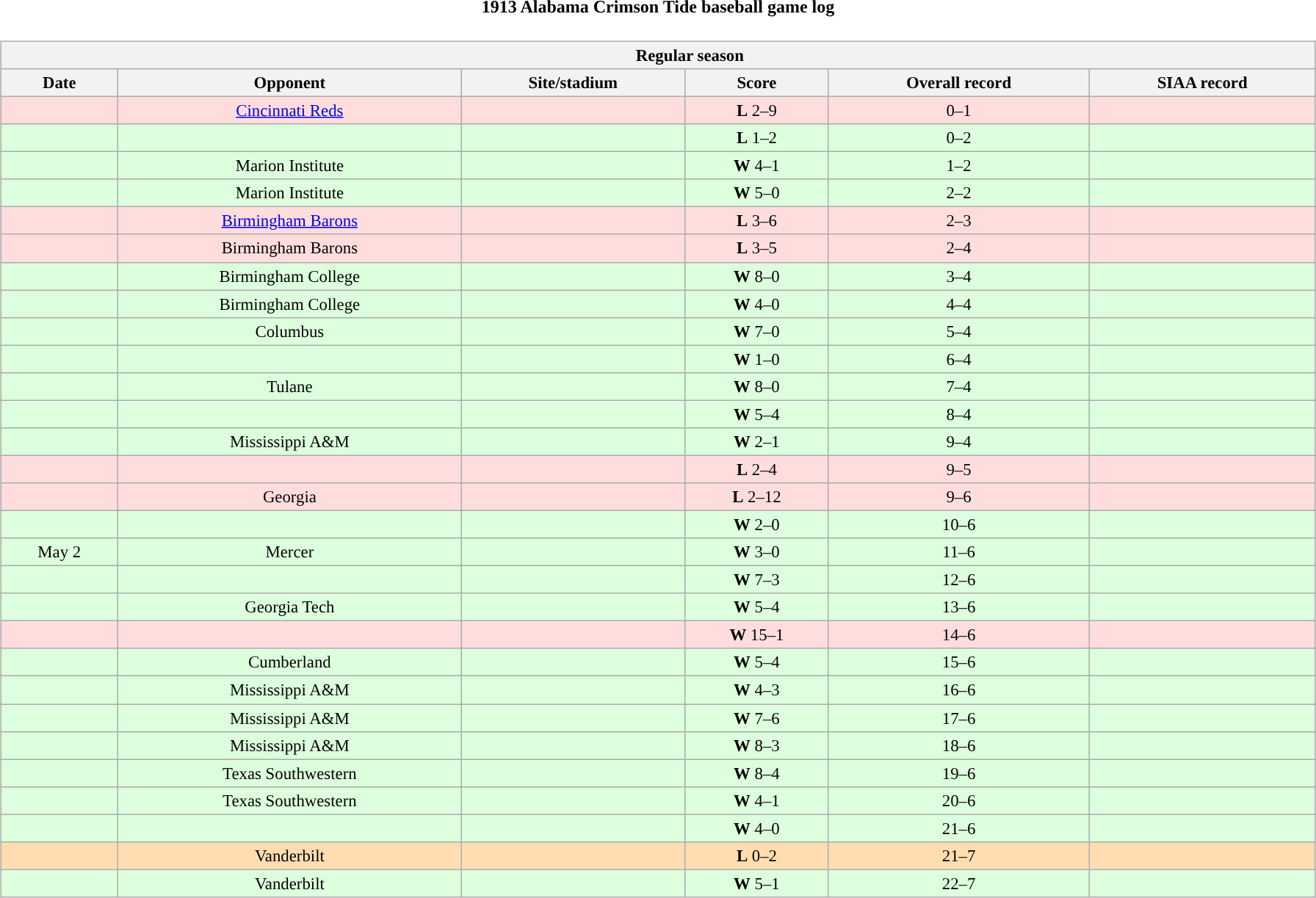<table class="toccolours" width=95% style="margin:1.5em auto; text-align:center;">
<tr>
<th colspan=2>1913 Alabama Crimson Tide baseball game log</th>
</tr>
<tr valign="top">
<td><br><table class="wikitable collapsible collapsed" style="margin:auto; font-size:95%; width:100%">
<tr>
<th colspan=12 style="padding-left:4em;">Regular season</th>
</tr>
<tr>
<th>Date</th>
<th>Opponent</th>
<th>Site/stadium</th>
<th>Score</th>
<th>Overall record</th>
<th>SIAA record</th>
</tr>
<tr bgcolor=ffdddd>
<td></td>
<td><a href='#'>Cincinnati Reds</a></td>
<td></td>
<td><strong>L</strong> 2–9</td>
<td>0–1</td>
<td></td>
</tr>
<tr bgcolor=ddffdd>
<td></td>
<td></td>
<td></td>
<td><strong>L</strong> 1–2</td>
<td>0–2</td>
<td></td>
</tr>
<tr bgcolor=ddffdd>
<td></td>
<td>Marion Institute</td>
<td></td>
<td><strong>W</strong> 4–1</td>
<td>1–2</td>
<td></td>
</tr>
<tr bgcolor=ddffdd>
<td></td>
<td>Marion Institute</td>
<td></td>
<td><strong>W</strong> 5–0</td>
<td>2–2</td>
<td></td>
</tr>
<tr bgcolor=ffdddd>
<td></td>
<td><a href='#'>Birmingham Barons</a></td>
<td></td>
<td><strong>L</strong> 3–6</td>
<td>2–3</td>
<td></td>
</tr>
<tr bgcolor=ffdddd>
<td></td>
<td>Birmingham Barons</td>
<td></td>
<td><strong>L</strong> 3–5</td>
<td>2–4</td>
<td></td>
</tr>
<tr bgcolor=ddffdd>
<td></td>
<td>Birmingham College</td>
<td></td>
<td><strong>W</strong> 8–0</td>
<td>3–4</td>
<td></td>
</tr>
<tr bgcolor=ddffdd>
<td></td>
<td>Birmingham College</td>
<td></td>
<td><strong>W</strong> 4–0</td>
<td>4–4</td>
<td></td>
</tr>
<tr bgcolor=ddffdd>
<td></td>
<td>Columbus</td>
<td></td>
<td><strong>W</strong> 7–0</td>
<td>5–4</td>
<td></td>
</tr>
<tr bgcolor=ddffdd>
<td></td>
<td></td>
<td></td>
<td><strong>W</strong> 1–0</td>
<td>6–4</td>
<td></td>
</tr>
<tr bgcolor=ddffdd>
<td></td>
<td>Tulane</td>
<td></td>
<td><strong>W</strong> 8–0</td>
<td>7–4</td>
<td></td>
</tr>
<tr bgcolor=ddffdd>
<td></td>
<td></td>
<td></td>
<td><strong>W</strong> 5–4</td>
<td>8–4</td>
<td></td>
</tr>
<tr bgcolor=ddffdd>
<td></td>
<td>Mississippi A&M</td>
<td></td>
<td><strong>W</strong> 2–1</td>
<td>9–4</td>
<td></td>
</tr>
<tr bgcolor=ffdddd>
<td></td>
<td></td>
<td></td>
<td><strong>L</strong> 2–4</td>
<td>9–5</td>
<td></td>
</tr>
<tr bgcolor=ffdddd>
<td></td>
<td>Georgia</td>
<td></td>
<td><strong>L</strong> 2–12</td>
<td>9–6</td>
<td></td>
</tr>
<tr bgcolor=ddffdd>
<td></td>
<td></td>
<td></td>
<td><strong>W</strong> 2–0</td>
<td>10–6</td>
<td></td>
</tr>
<tr bgcolor=ddffdd>
<td>May 2</td>
<td>Mercer</td>
<td></td>
<td><strong>W</strong> 3–0</td>
<td>11–6</td>
<td></td>
</tr>
<tr bgcolor=ddffdd>
<td></td>
<td></td>
<td></td>
<td><strong>W</strong> 7–3</td>
<td>12–6</td>
<td></td>
</tr>
<tr bgcolor=ddffdd>
<td></td>
<td>Georgia Tech</td>
<td></td>
<td><strong>W</strong> 5–4</td>
<td>13–6</td>
<td></td>
</tr>
<tr bgcolor=ffdddd>
<td></td>
<td></td>
<td></td>
<td><strong>W</strong> 15–1</td>
<td>14–6</td>
<td></td>
</tr>
<tr bgcolor=ddffdd>
<td></td>
<td>Cumberland</td>
<td></td>
<td><strong>W</strong> 5–4</td>
<td>15–6</td>
<td></td>
</tr>
<tr bgcolor=ddffdd>
<td></td>
<td>Mississippi A&M</td>
<td></td>
<td><strong>W</strong> 4–3</td>
<td>16–6</td>
<td></td>
</tr>
<tr bgcolor=ddffdd>
<td></td>
<td>Mississippi A&M</td>
<td></td>
<td><strong>W</strong> 7–6</td>
<td>17–6</td>
<td></td>
</tr>
<tr bgcolor=ddffdd>
<td></td>
<td>Mississippi A&M</td>
<td></td>
<td><strong>W</strong> 8–3</td>
<td>18–6</td>
<td></td>
</tr>
<tr bgcolor=ddffdd>
<td></td>
<td>Texas Southwestern</td>
<td></td>
<td><strong>W</strong> 8–4</td>
<td>19–6</td>
<td></td>
</tr>
<tr bgcolor=ddffdd>
<td></td>
<td>Texas Southwestern</td>
<td></td>
<td><strong>W</strong> 4–1</td>
<td>20–6</td>
<td></td>
</tr>
<tr bgcolor=ddffdd>
<td></td>
<td></td>
<td></td>
<td><strong>W</strong> 4–0</td>
<td>21–6</td>
<td></td>
</tr>
<tr bgcolor=ffddddb>
<td></td>
<td>Vanderbilt</td>
<td></td>
<td><strong>L</strong> 0–2</td>
<td>21–7</td>
<td></td>
</tr>
<tr bgcolor=ddffdd>
<td></td>
<td>Vanderbilt</td>
<td></td>
<td><strong>W</strong> 5–1</td>
<td>22–7</td>
<td></td>
</tr>
</table>
</td>
</tr>
</table>
